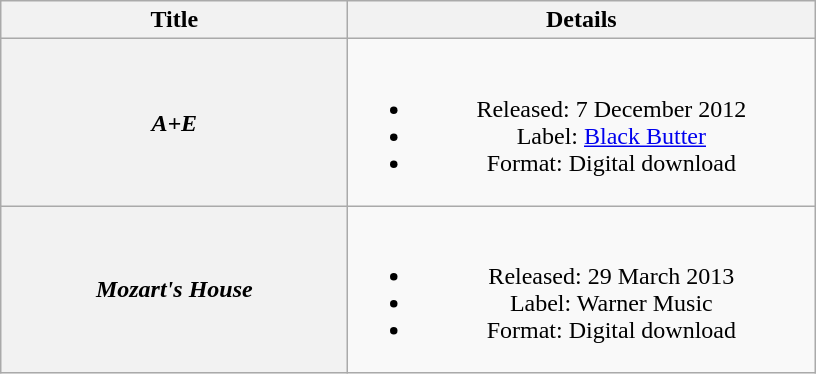<table class="wikitable plainrowheaders" style="text-align:center;">
<tr>
<th scope="col" style="width:14em;">Title</th>
<th scope="col" style="width:19em;">Details</th>
</tr>
<tr>
<th scope="row"><em>A+E</em></th>
<td><br><ul><li>Released: 7 December 2012</li><li>Label: <a href='#'>Black Butter</a></li><li>Format: Digital download</li></ul></td>
</tr>
<tr>
<th scope="row"><em>Mozart's House</em></th>
<td><br><ul><li>Released: 29 March 2013</li><li>Label: Warner Music</li><li>Format: Digital download</li></ul></td>
</tr>
</table>
